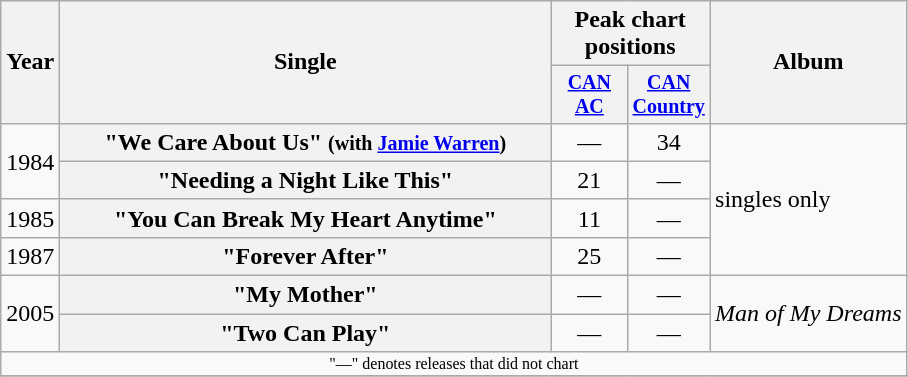<table class="wikitable plainrowheaders" style="text-align:center;">
<tr>
<th rowspan="2">Year</th>
<th rowspan="2" style="width:20em;">Single</th>
<th colspan="2">Peak chart<br>positions</th>
<th rowspan="2">Album</th>
</tr>
<tr style="font-size:smaller;">
<th width="45"><a href='#'>CAN AC</a></th>
<th width="45"><a href='#'>CAN Country</a></th>
</tr>
<tr>
<td rowspan="2">1984</td>
<th scope="row">"We Care About Us" <small>(with <a href='#'>Jamie Warren</a>)</small></th>
<td>—</td>
<td>34</td>
<td align="left" rowspan="4">singles only</td>
</tr>
<tr>
<th scope="row">"Needing a Night Like This"</th>
<td>21</td>
<td>—</td>
</tr>
<tr>
<td>1985</td>
<th scope="row">"You Can Break My Heart Anytime"</th>
<td>11</td>
<td>—</td>
</tr>
<tr>
<td>1987</td>
<th scope="row">"Forever After"</th>
<td>25</td>
<td>—</td>
</tr>
<tr>
<td rowspan="2">2005</td>
<th scope="row">"My Mother"</th>
<td>—</td>
<td>—</td>
<td align="left" rowspan="2"><em>Man of My Dreams</em></td>
</tr>
<tr>
<th scope="row">"Two Can Play"</th>
<td>—</td>
<td>—</td>
</tr>
<tr>
<td colspan="5" style="font-size:8pt">"—" denotes releases that did not chart</td>
</tr>
<tr>
</tr>
</table>
